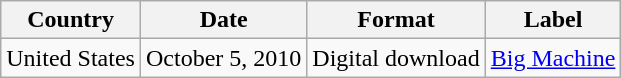<table class="wikitable">
<tr>
<th scope="col">Country</th>
<th scope="col">Date</th>
<th scope="col">Format</th>
<th scope="col">Label</th>
</tr>
<tr>
<td rowspan="1">United States</td>
<td>October 5, 2010</td>
<td>Digital download</td>
<td rowspan="1"><a href='#'>Big Machine</a></td>
</tr>
</table>
